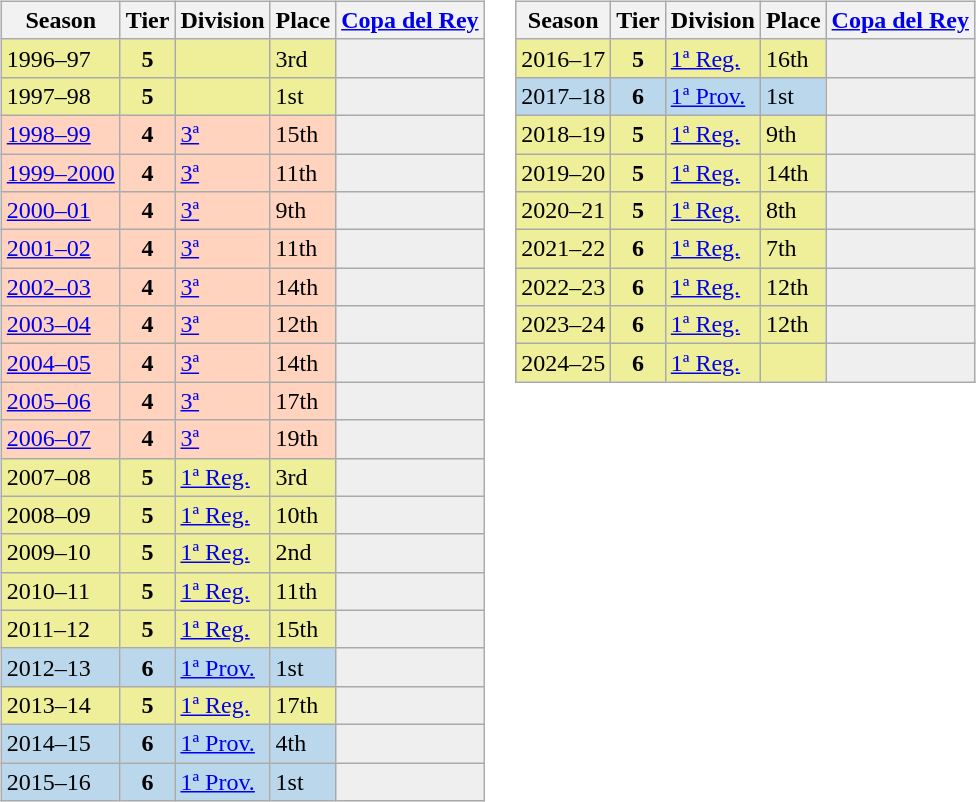<table>
<tr>
<td valign="top" width=0%><br><table class="wikitable">
<tr style="background:#f0f6fa;">
<th>Season</th>
<th>Tier</th>
<th>Division</th>
<th>Place</th>
<th><a href='#'>Copa del Rey</a></th>
</tr>
<tr>
<td style="background:#EFEF99;">1996–97</td>
<th style="background:#EFEF99;">5</th>
<td style="background:#EFEF99;"></td>
<td style="background:#EFEF99;">3rd</td>
<th style="background:#EFEFEF;"></th>
</tr>
<tr>
<td style="background:#EFEF99;">1997–98</td>
<th style="background:#EFEF99;">5</th>
<td style="background:#EFEF99;"></td>
<td style="background:#EFEF99;">1st</td>
<th style="background:#EFEFEF;"></th>
</tr>
<tr>
<td style="background:#FFD3BD;"><a href='#'>1998–99</a></td>
<th style="background:#FFD3BD;">4</th>
<td style="background:#FFD3BD;"><a href='#'>3ª</a></td>
<td style="background:#FFD3BD;">15th</td>
<th style="background:#EFEFEF;"></th>
</tr>
<tr>
<td style="background:#FFD3BD;"><a href='#'>1999–2000</a></td>
<th style="background:#FFD3BD;">4</th>
<td style="background:#FFD3BD;"><a href='#'>3ª</a></td>
<td style="background:#FFD3BD;">11th</td>
<th style="background:#EFEFEF;"></th>
</tr>
<tr>
<td style="background:#FFD3BD;"><a href='#'>2000–01</a></td>
<th style="background:#FFD3BD;">4</th>
<td style="background:#FFD3BD;"><a href='#'>3ª</a></td>
<td style="background:#FFD3BD;">9th</td>
<th style="background:#EFEFEF;"></th>
</tr>
<tr>
<td style="background:#FFD3BD;"><a href='#'>2001–02</a></td>
<th style="background:#FFD3BD;">4</th>
<td style="background:#FFD3BD;"><a href='#'>3ª</a></td>
<td style="background:#FFD3BD;">11th</td>
<th style="background:#EFEFEF;"></th>
</tr>
<tr>
<td style="background:#FFD3BD;"><a href='#'>2002–03</a></td>
<th style="background:#FFD3BD;">4</th>
<td style="background:#FFD3BD;"><a href='#'>3ª</a></td>
<td style="background:#FFD3BD;">14th</td>
<th style="background:#EFEFEF;"></th>
</tr>
<tr>
<td style="background:#FFD3BD;"><a href='#'>2003–04</a></td>
<th style="background:#FFD3BD;">4</th>
<td style="background:#FFD3BD;"><a href='#'>3ª</a></td>
<td style="background:#FFD3BD;">12th</td>
<th style="background:#EFEFEF;"></th>
</tr>
<tr>
<td style="background:#FFD3BD;"><a href='#'>2004–05</a></td>
<th style="background:#FFD3BD;">4</th>
<td style="background:#FFD3BD;"><a href='#'>3ª</a></td>
<td style="background:#FFD3BD;">14th</td>
<th style="background:#EFEFEF;"></th>
</tr>
<tr>
<td style="background:#FFD3BD;"><a href='#'>2005–06</a></td>
<th style="background:#FFD3BD;">4</th>
<td style="background:#FFD3BD;"><a href='#'>3ª</a></td>
<td style="background:#FFD3BD;">17th</td>
<th style="background:#EFEFEF;"></th>
</tr>
<tr>
<td style="background:#FFD3BD;"><a href='#'>2006–07</a></td>
<th style="background:#FFD3BD;">4</th>
<td style="background:#FFD3BD;"><a href='#'>3ª</a></td>
<td style="background:#FFD3BD;">19th</td>
<th style="background:#EFEFEF;"></th>
</tr>
<tr>
<td style="background:#EFEF99;">2007–08</td>
<th style="background:#EFEF99;">5</th>
<td style="background:#EFEF99;"><a href='#'>1ª Reg.</a></td>
<td style="background:#EFEF99;">3rd</td>
<th style="background:#EFEFEF;"></th>
</tr>
<tr>
<td style="background:#EFEF99;">2008–09</td>
<th style="background:#EFEF99;">5</th>
<td style="background:#EFEF99;"><a href='#'>1ª Reg.</a></td>
<td style="background:#EFEF99;">10th</td>
<th style="background:#EFEFEF;"></th>
</tr>
<tr>
<td style="background:#EFEF99;">2009–10</td>
<th style="background:#EFEF99;">5</th>
<td style="background:#EFEF99;"><a href='#'>1ª Reg.</a></td>
<td style="background:#EFEF99;">2nd</td>
<th style="background:#EFEFEF;"></th>
</tr>
<tr>
<td style="background:#EFEF99;">2010–11</td>
<th style="background:#EFEF99;">5</th>
<td style="background:#EFEF99;"><a href='#'>1ª Reg.</a></td>
<td style="background:#EFEF99;">11th</td>
<th style="background:#EFEFEF;"></th>
</tr>
<tr>
<td style="background:#EFEF99;">2011–12</td>
<th style="background:#EFEF99;">5</th>
<td style="background:#EFEF99;"><a href='#'>1ª Reg.</a></td>
<td style="background:#EFEF99;">15th</td>
<th style="background:#EFEFEF;"></th>
</tr>
<tr>
<td style="background:#BBD7EC;">2012–13</td>
<th style="background:#BBD7EC;">6</th>
<td style="background:#BBD7EC;"><a href='#'>1ª Prov.</a></td>
<td style="background:#BBD7EC;">1st</td>
<th style="background:#EFEFEF;"></th>
</tr>
<tr>
<td style="background:#EFEF99;">2013–14</td>
<th style="background:#EFEF99;">5</th>
<td style="background:#EFEF99;"><a href='#'>1ª Reg.</a></td>
<td style="background:#EFEF99;">17th</td>
<th style="background:#EFEFEF;"></th>
</tr>
<tr>
<td style="background:#BBD7EC;">2014–15</td>
<th style="background:#BBD7EC;">6</th>
<td style="background:#BBD7EC;"><a href='#'>1ª Prov.</a></td>
<td style="background:#BBD7EC;">4th</td>
<th style="background:#EFEFEF;"></th>
</tr>
<tr>
<td style="background:#BBD7EC;">2015–16</td>
<th style="background:#BBD7EC;">6</th>
<td style="background:#BBD7EC;"><a href='#'>1ª Prov.</a></td>
<td style="background:#BBD7EC;">1st</td>
<th style="background:#EFEFEF;"></th>
</tr>
</table>
</td>
<td valign="top" width=0%><br><table class="wikitable">
<tr style="background:#f0f6fa;">
<th>Season</th>
<th>Tier</th>
<th>Division</th>
<th>Place</th>
<th><a href='#'>Copa del Rey</a></th>
</tr>
<tr>
<td style="background:#EFEF99;">2016–17</td>
<th style="background:#EFEF99;">5</th>
<td style="background:#EFEF99;"><a href='#'>1ª Reg.</a></td>
<td style="background:#EFEF99;">16th</td>
<th style="background:#EFEFEF;"></th>
</tr>
<tr>
<td style="background:#BBD7EC;">2017–18</td>
<th style="background:#BBD7EC;">6</th>
<td style="background:#BBD7EC;"><a href='#'>1ª Prov.</a></td>
<td style="background:#BBD7EC;">1st</td>
<th style="background:#EFEFEF;"></th>
</tr>
<tr>
<td style="background:#EFEF99;">2018–19</td>
<th style="background:#EFEF99;">5</th>
<td style="background:#EFEF99;"><a href='#'>1ª Reg.</a></td>
<td style="background:#EFEF99;">9th</td>
<th style="background:#EFEFEF;"></th>
</tr>
<tr>
<td style="background:#EFEF99;">2019–20</td>
<th style="background:#EFEF99;">5</th>
<td style="background:#EFEF99;"><a href='#'>1ª Reg.</a></td>
<td style="background:#EFEF99;">14th</td>
<th style="background:#EFEFEF;"></th>
</tr>
<tr>
<td style="background:#EFEF99;">2020–21</td>
<th style="background:#EFEF99;">5</th>
<td style="background:#EFEF99;"><a href='#'>1ª Reg.</a></td>
<td style="background:#EFEF99;">8th</td>
<th style="background:#EFEFEF;"></th>
</tr>
<tr>
<td style="background:#EFEF99;">2021–22</td>
<th style="background:#EFEF99;">6</th>
<td style="background:#EFEF99;"><a href='#'>1ª Reg.</a></td>
<td style="background:#EFEF99;">7th</td>
<th style="background:#EFEFEF;"></th>
</tr>
<tr>
<td style="background:#EFEF99;">2022–23</td>
<th style="background:#EFEF99;">6</th>
<td style="background:#EFEF99;"><a href='#'>1ª Reg.</a></td>
<td style="background:#EFEF99;">12th</td>
<th style="background:#EFEFEF;"></th>
</tr>
<tr>
<td style="background:#EFEF99;">2023–24</td>
<th style="background:#EFEF99;">6</th>
<td style="background:#EFEF99;"><a href='#'>1ª Reg.</a></td>
<td style="background:#EFEF99;">12th</td>
<th style="background:#EFEFEF;"></th>
</tr>
<tr>
<td style="background:#EFEF99;">2024–25</td>
<th style="background:#EFEF99;">6</th>
<td style="background:#EFEF99;"><a href='#'>1ª Reg.</a></td>
<td style="background:#EFEF99;"></td>
<th style="background:#EFEFEF;"></th>
</tr>
</table>
</td>
</tr>
</table>
